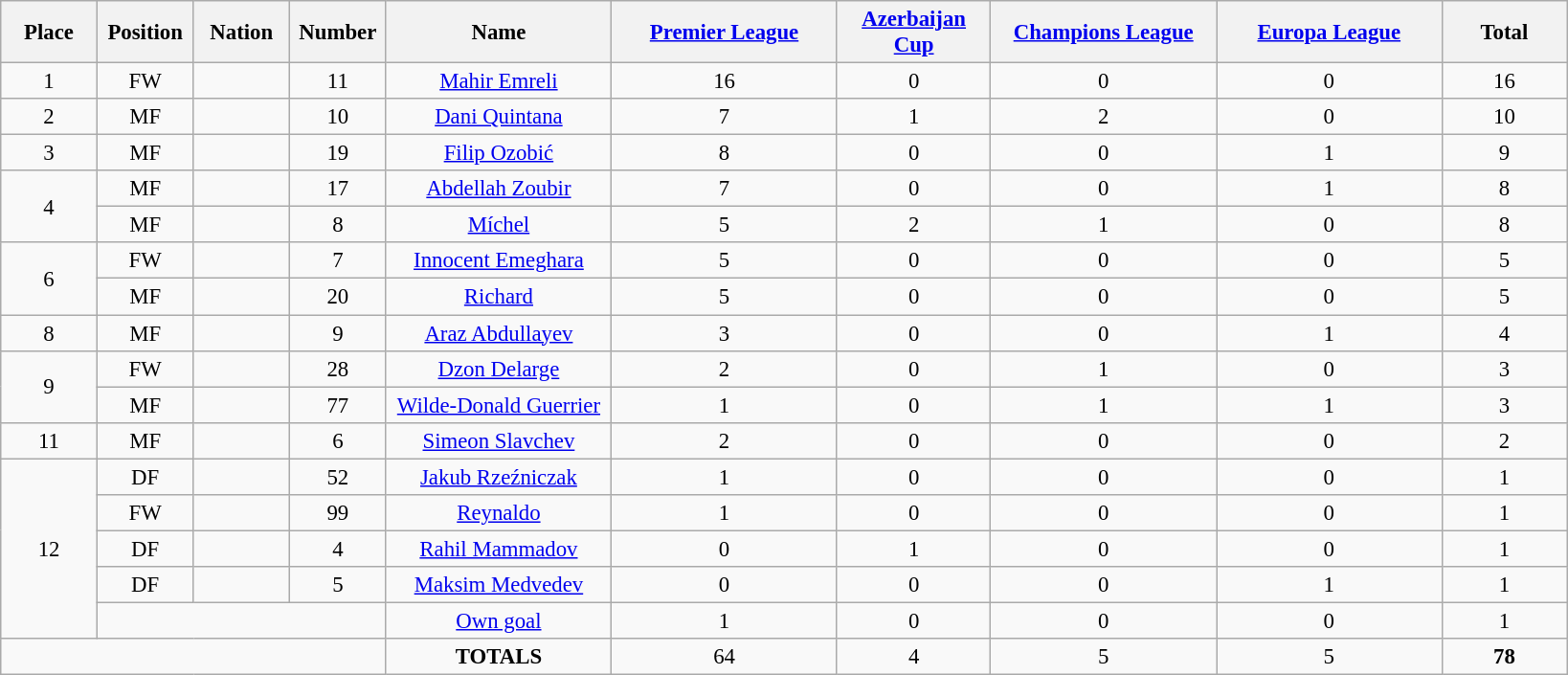<table class="wikitable" style="font-size: 95%; text-align: center;">
<tr>
<th width=60>Place</th>
<th width=60>Position</th>
<th width=60>Nation</th>
<th width=60>Number</th>
<th width=150>Name</th>
<th width=150><a href='#'>Premier League</a></th>
<th width=100><a href='#'>Azerbaijan Cup</a></th>
<th width=150><a href='#'>Champions League</a></th>
<th width=150><a href='#'>Europa League</a></th>
<th width=80>Total</th>
</tr>
<tr>
<td>1</td>
<td>FW</td>
<td></td>
<td>11</td>
<td><a href='#'>Mahir Emreli</a></td>
<td>16</td>
<td>0</td>
<td>0</td>
<td>0</td>
<td>16</td>
</tr>
<tr>
<td>2</td>
<td>MF</td>
<td></td>
<td>10</td>
<td><a href='#'>Dani Quintana</a></td>
<td>7</td>
<td>1</td>
<td>2</td>
<td>0</td>
<td>10</td>
</tr>
<tr>
<td>3</td>
<td>MF</td>
<td></td>
<td>19</td>
<td><a href='#'>Filip Ozobić</a></td>
<td>8</td>
<td>0</td>
<td>0</td>
<td>1</td>
<td>9</td>
</tr>
<tr>
<td rowspan="2">4</td>
<td>MF</td>
<td></td>
<td>17</td>
<td><a href='#'>Abdellah Zoubir</a></td>
<td>7</td>
<td>0</td>
<td>0</td>
<td>1</td>
<td>8</td>
</tr>
<tr>
<td>MF</td>
<td></td>
<td>8</td>
<td><a href='#'>Míchel</a></td>
<td>5</td>
<td>2</td>
<td>1</td>
<td>0</td>
<td>8</td>
</tr>
<tr>
<td rowspan="2">6</td>
<td>FW</td>
<td></td>
<td>7</td>
<td><a href='#'>Innocent Emeghara</a></td>
<td>5</td>
<td>0</td>
<td>0</td>
<td>0</td>
<td>5</td>
</tr>
<tr>
<td>MF</td>
<td></td>
<td>20</td>
<td><a href='#'>Richard</a></td>
<td>5</td>
<td>0</td>
<td>0</td>
<td>0</td>
<td>5</td>
</tr>
<tr>
<td>8</td>
<td>MF</td>
<td></td>
<td>9</td>
<td><a href='#'>Araz Abdullayev</a></td>
<td>3</td>
<td>0</td>
<td>0</td>
<td>1</td>
<td>4</td>
</tr>
<tr>
<td rowspan="2">9</td>
<td>FW</td>
<td></td>
<td>28</td>
<td><a href='#'>Dzon Delarge</a></td>
<td>2</td>
<td>0</td>
<td>1</td>
<td>0</td>
<td>3</td>
</tr>
<tr>
<td>MF</td>
<td></td>
<td>77</td>
<td><a href='#'>Wilde-Donald Guerrier</a></td>
<td>1</td>
<td>0</td>
<td>1</td>
<td>1</td>
<td>3</td>
</tr>
<tr>
<td>11</td>
<td>MF</td>
<td></td>
<td>6</td>
<td><a href='#'>Simeon Slavchev</a></td>
<td>2</td>
<td>0</td>
<td>0</td>
<td>0</td>
<td>2</td>
</tr>
<tr>
<td rowspan="5">12</td>
<td>DF</td>
<td></td>
<td>52</td>
<td><a href='#'>Jakub Rzeźniczak</a></td>
<td>1</td>
<td>0</td>
<td>0</td>
<td>0</td>
<td>1</td>
</tr>
<tr>
<td>FW</td>
<td></td>
<td>99</td>
<td><a href='#'>Reynaldo</a></td>
<td>1</td>
<td>0</td>
<td>0</td>
<td>0</td>
<td>1</td>
</tr>
<tr>
<td>DF</td>
<td></td>
<td>4</td>
<td><a href='#'>Rahil Mammadov</a></td>
<td>0</td>
<td>1</td>
<td>0</td>
<td>0</td>
<td>1</td>
</tr>
<tr>
<td>DF</td>
<td></td>
<td>5</td>
<td><a href='#'>Maksim Medvedev</a></td>
<td>0</td>
<td>0</td>
<td>0</td>
<td>1</td>
<td>1</td>
</tr>
<tr>
<td colspan="3"></td>
<td><a href='#'>Own goal</a></td>
<td>1</td>
<td>0</td>
<td>0</td>
<td>0</td>
<td>1</td>
</tr>
<tr>
<td colspan="4"></td>
<td><strong>TOTALS</strong></td>
<td>64</td>
<td>4</td>
<td>5</td>
<td>5</td>
<td><strong>78</strong></td>
</tr>
</table>
